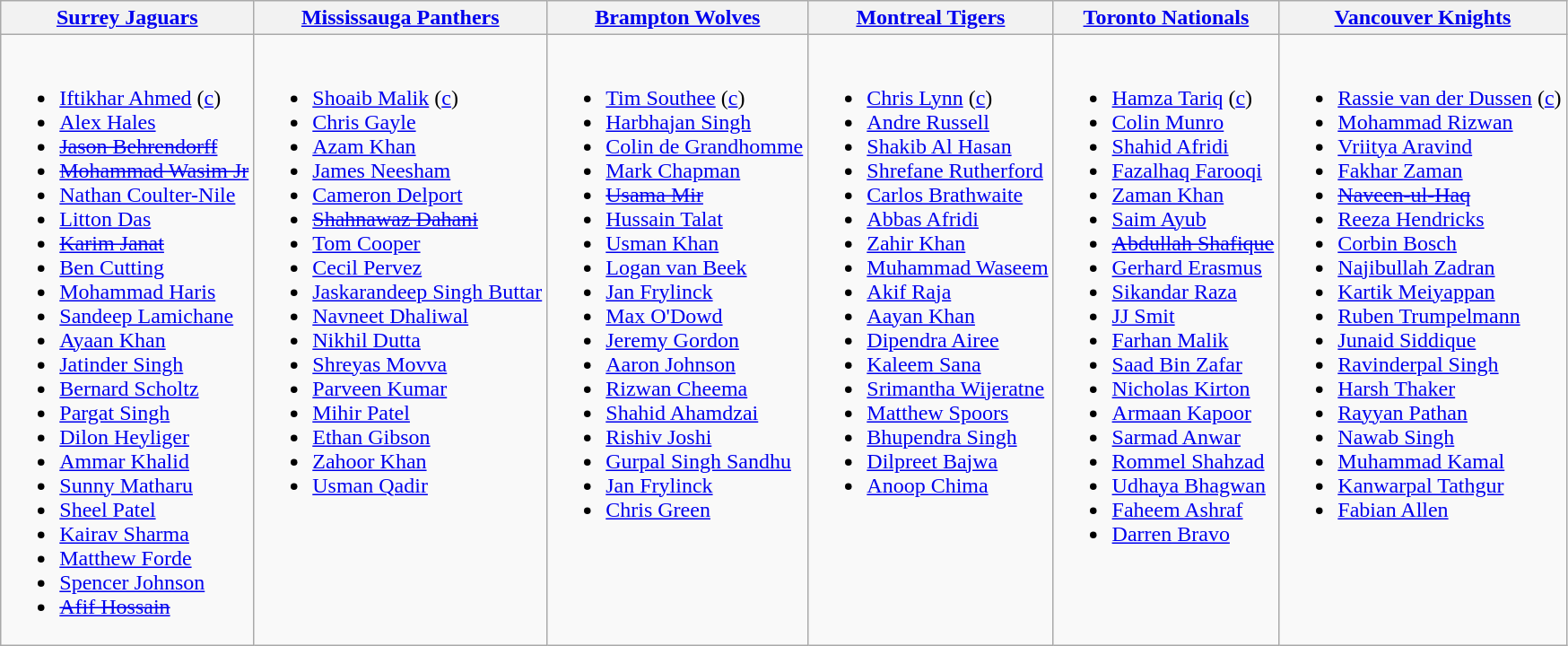<table class="wikitable">
<tr>
<th><a href='#'>Surrey Jaguars</a></th>
<th><a href='#'>Mississauga Panthers</a></th>
<th><a href='#'>Brampton Wolves</a></th>
<th><a href='#'>Montreal Tigers</a></th>
<th><a href='#'>Toronto Nationals</a></th>
<th><a href='#'>Vancouver Knights</a></th>
</tr>
<tr>
<td valign=top><br><ul><li><a href='#'>Iftikhar Ahmed</a> (<a href='#'>c</a>)</li><li><a href='#'>Alex Hales</a></li><li><a href='#'><s>Jason Behrendorff</s></a></li><li><a href='#'><s>Mohammad Wasim Jr</s></a></li><li><a href='#'>Nathan Coulter-Nile</a></li><li><a href='#'>Litton Das</a></li><li><a href='#'><s>Karim Janat</s></a></li><li><a href='#'>Ben Cutting</a></li><li><a href='#'>Mohammad Haris</a></li><li><a href='#'>Sandeep Lamichane</a></li><li><a href='#'>Ayaan Khan</a></li><li><a href='#'>Jatinder Singh</a></li><li><a href='#'>Bernard Scholtz</a></li><li><a href='#'>Pargat Singh</a></li><li><a href='#'>Dilon Heyliger</a></li><li><a href='#'>Ammar Khalid</a></li><li><a href='#'>Sunny Matharu</a></li><li><a href='#'>Sheel Patel</a></li><li><a href='#'>Kairav Sharma</a></li><li><a href='#'>Matthew Forde</a></li><li><a href='#'>Spencer Johnson</a></li><li><a href='#'><s>Afif Hossain</s></a></li></ul></td>
<td valign=top><br><ul><li><a href='#'>Shoaib Malik</a> (<a href='#'>c</a>)</li><li><a href='#'>Chris Gayle</a></li><li><a href='#'>Azam Khan</a></li><li><a href='#'>James Neesham</a></li><li><a href='#'>Cameron Delport</a></li><li><a href='#'><s>Shahnawaz Dahani</s></a></li><li><a href='#'>Tom Cooper</a></li><li><a href='#'>Cecil Pervez</a></li><li><a href='#'>Jaskarandeep Singh Buttar</a></li><li><a href='#'>Navneet Dhaliwal</a></li><li><a href='#'>Nikhil Dutta</a></li><li><a href='#'>Shreyas Movva</a></li><li><a href='#'>Parveen Kumar</a></li><li><a href='#'>Mihir Patel</a></li><li><a href='#'>Ethan Gibson</a></li><li><a href='#'>Zahoor Khan</a></li><li><a href='#'>Usman Qadir</a></li></ul></td>
<td valign=top><br><ul><li><a href='#'>Tim Southee</a> (<a href='#'>c</a>)</li><li><a href='#'>Harbhajan Singh</a></li><li><a href='#'>Colin de Grandhomme</a></li><li><a href='#'>Mark Chapman</a></li><li><a href='#'><s>Usama Mir</s></a></li><li><a href='#'>Hussain Talat</a></li><li><a href='#'>Usman Khan</a></li><li><a href='#'>Logan van Beek</a></li><li><a href='#'>Jan Frylinck</a></li><li><a href='#'>Max O'Dowd</a></li><li><a href='#'>Jeremy Gordon</a></li><li><a href='#'>Aaron Johnson</a></li><li><a href='#'>Rizwan Cheema</a></li><li><a href='#'>Shahid Ahamdzai</a></li><li><a href='#'>Rishiv Joshi</a></li><li><a href='#'>Gurpal Singh Sandhu</a></li><li><a href='#'>Jan Frylinck</a></li><li><a href='#'>Chris Green</a></li></ul></td>
<td valign=top><br><ul><li><a href='#'>Chris Lynn</a> (<a href='#'>c</a>)</li><li><a href='#'>Andre Russell</a></li><li><a href='#'>Shakib Al Hasan</a></li><li><a href='#'>Shrefane Rutherford</a></li><li><a href='#'>Carlos Brathwaite</a></li><li><a href='#'>Abbas Afridi</a></li><li><a href='#'>Zahir Khan</a></li><li><a href='#'>Muhammad Waseem</a></li><li><a href='#'>Akif Raja</a></li><li><a href='#'>Aayan Khan</a></li><li><a href='#'>Dipendra Airee</a></li><li><a href='#'>Kaleem Sana</a></li><li><a href='#'>Srimantha Wijeratne</a></li><li><a href='#'>Matthew Spoors</a></li><li><a href='#'>Bhupendra Singh</a></li><li><a href='#'>Dilpreet Bajwa</a></li><li><a href='#'>Anoop Chima</a></li></ul></td>
<td valign=top><br><ul><li><a href='#'>Hamza Tariq</a> (<a href='#'>c</a>)</li><li><a href='#'>Colin Munro</a></li><li><a href='#'>Shahid Afridi</a></li><li><a href='#'>Fazalhaq Farooqi</a></li><li><a href='#'>Zaman Khan</a></li><li><a href='#'>Saim Ayub</a></li><li><a href='#'><s>Abdullah Shafique</s></a></li><li><a href='#'>Gerhard Erasmus</a></li><li><a href='#'>Sikandar Raza</a></li><li><a href='#'>JJ Smit</a></li><li><a href='#'>Farhan Malik</a></li><li><a href='#'>Saad Bin Zafar</a></li><li><a href='#'>Nicholas Kirton</a></li><li><a href='#'>Armaan Kapoor</a></li><li><a href='#'>Sarmad Anwar</a></li><li><a href='#'>Rommel Shahzad</a></li><li><a href='#'>Udhaya Bhagwan</a></li><li><a href='#'>Faheem Ashraf</a></li><li><a href='#'>Darren Bravo</a></li></ul></td>
<td valign=top><br><ul><li><a href='#'>Rassie van der Dussen</a> (<a href='#'>c</a>)</li><li><a href='#'>Mohammad Rizwan</a></li><li><a href='#'>Vriitya Aravind</a></li><li><a href='#'>Fakhar Zaman</a></li><li><a href='#'><s>Naveen-ul-Haq</s></a></li><li><a href='#'>Reeza Hendricks</a></li><li><a href='#'>Corbin Bosch</a></li><li><a href='#'>Najibullah Zadran</a></li><li><a href='#'>Kartik Meiyappan</a></li><li><a href='#'>Ruben Trumpelmann</a></li><li><a href='#'>Junaid Siddique</a></li><li><a href='#'>Ravinderpal Singh</a></li><li><a href='#'>Harsh Thaker</a></li><li><a href='#'>Rayyan Pathan</a></li><li><a href='#'>Nawab Singh</a></li><li><a href='#'>Muhammad Kamal</a></li><li><a href='#'>Kanwarpal Tathgur</a></li><li><a href='#'>Fabian Allen</a></li></ul></td>
</tr>
</table>
